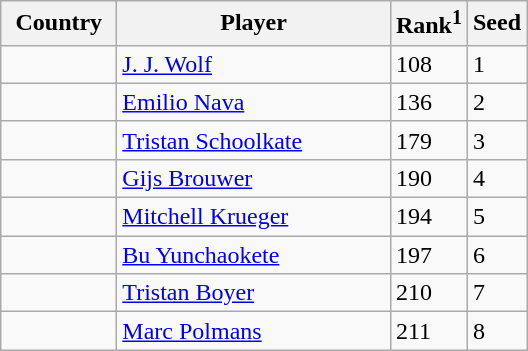<table class="sortable wikitable">
<tr>
<th width="70">Country</th>
<th width="175">Player</th>
<th>Rank<sup>1</sup></th>
<th>Seed</th>
</tr>
<tr>
<td></td>
<td><a href='#'>J. J. Wolf</a></td>
<td>108</td>
<td>1</td>
</tr>
<tr>
<td></td>
<td><a href='#'>Emilio Nava</a></td>
<td>136</td>
<td>2</td>
</tr>
<tr>
<td></td>
<td><a href='#'>Tristan Schoolkate</a></td>
<td>179</td>
<td>3</td>
</tr>
<tr>
<td></td>
<td><a href='#'>Gijs Brouwer</a></td>
<td>190</td>
<td>4</td>
</tr>
<tr>
<td></td>
<td><a href='#'>Mitchell Krueger</a></td>
<td>194</td>
<td>5</td>
</tr>
<tr>
<td></td>
<td><a href='#'>Bu Yunchaokete</a></td>
<td>197</td>
<td>6</td>
</tr>
<tr>
<td></td>
<td><a href='#'>Tristan Boyer</a></td>
<td>210</td>
<td>7</td>
</tr>
<tr>
<td></td>
<td><a href='#'>Marc Polmans</a></td>
<td>211</td>
<td>8</td>
</tr>
</table>
